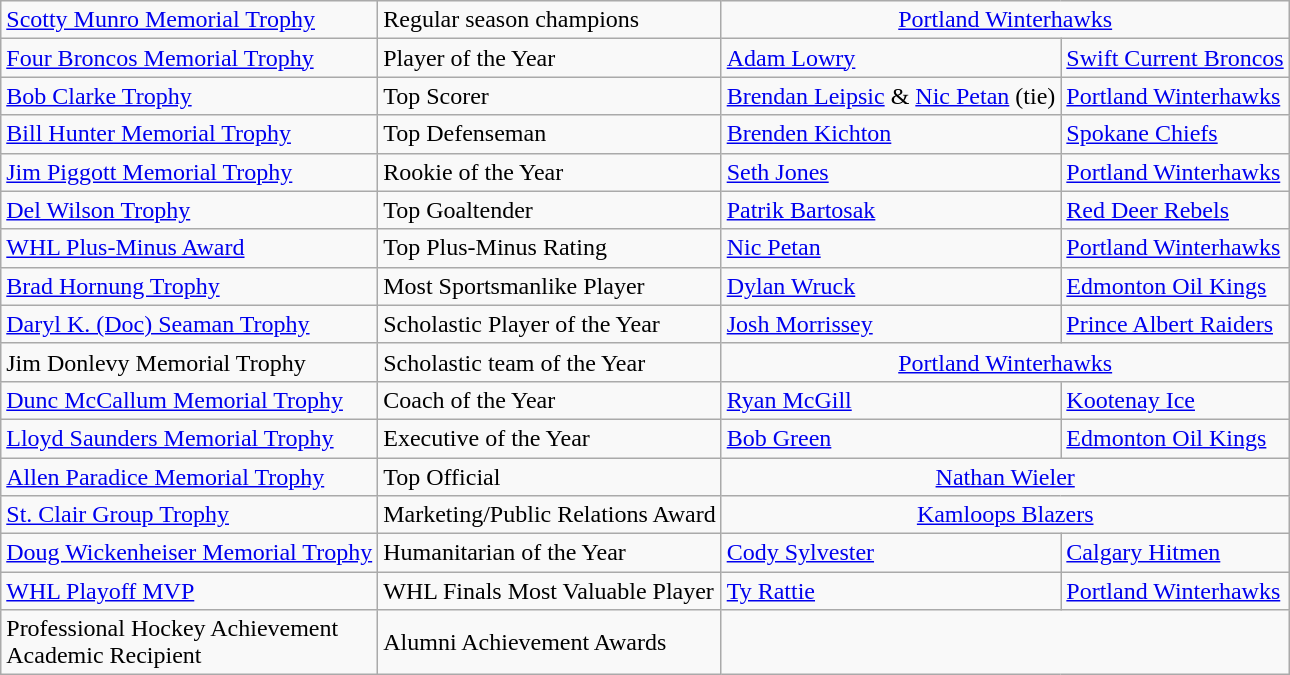<table class="wikitable">
<tr>
<td><a href='#'>Scotty Munro Memorial Trophy</a></td>
<td>Regular season champions</td>
<td colspan="2" style="text-align:center;"><a href='#'>Portland Winterhawks</a></td>
</tr>
<tr>
<td><a href='#'>Four Broncos Memorial Trophy</a></td>
<td>Player of the Year</td>
<td><a href='#'>Adam Lowry</a></td>
<td><a href='#'>Swift Current Broncos</a></td>
</tr>
<tr>
<td><a href='#'>Bob Clarke Trophy</a></td>
<td>Top Scorer</td>
<td><a href='#'>Brendan Leipsic</a> & <a href='#'>Nic Petan</a> (tie)</td>
<td><a href='#'>Portland Winterhawks</a></td>
</tr>
<tr>
<td><a href='#'>Bill Hunter Memorial Trophy</a></td>
<td>Top Defenseman</td>
<td><a href='#'>Brenden Kichton</a></td>
<td><a href='#'>Spokane Chiefs</a></td>
</tr>
<tr>
<td><a href='#'>Jim Piggott Memorial Trophy</a></td>
<td>Rookie of the Year</td>
<td><a href='#'>Seth Jones</a></td>
<td><a href='#'>Portland Winterhawks</a></td>
</tr>
<tr>
<td><a href='#'>Del Wilson Trophy</a></td>
<td>Top Goaltender</td>
<td><a href='#'>Patrik Bartosak</a></td>
<td><a href='#'>Red Deer Rebels</a></td>
</tr>
<tr>
<td><a href='#'>WHL Plus-Minus Award</a></td>
<td>Top Plus-Minus Rating</td>
<td><a href='#'>Nic Petan</a></td>
<td><a href='#'>Portland Winterhawks</a></td>
</tr>
<tr>
<td><a href='#'>Brad Hornung Trophy</a></td>
<td>Most Sportsmanlike Player</td>
<td><a href='#'>Dylan Wruck</a></td>
<td><a href='#'>Edmonton Oil Kings</a></td>
</tr>
<tr>
<td><a href='#'>Daryl K. (Doc) Seaman Trophy</a></td>
<td>Scholastic Player of the Year</td>
<td><a href='#'>Josh Morrissey</a></td>
<td><a href='#'>Prince Albert Raiders</a></td>
</tr>
<tr>
<td>Jim Donlevy Memorial Trophy</td>
<td>Scholastic team of the Year</td>
<td colspan="2" style="text-align:center;"><a href='#'>Portland Winterhawks</a></td>
</tr>
<tr>
<td><a href='#'>Dunc McCallum Memorial Trophy</a></td>
<td>Coach of the Year</td>
<td><a href='#'>Ryan McGill</a></td>
<td><a href='#'>Kootenay Ice</a></td>
</tr>
<tr>
<td><a href='#'>Lloyd Saunders Memorial Trophy</a></td>
<td>Executive of the Year</td>
<td><a href='#'>Bob Green</a></td>
<td><a href='#'>Edmonton Oil Kings</a></td>
</tr>
<tr>
<td><a href='#'>Allen Paradice Memorial Trophy</a></td>
<td>Top Official</td>
<td colspan="2" style="text-align:center;"><a href='#'>Nathan Wieler</a></td>
</tr>
<tr>
<td><a href='#'>St. Clair Group Trophy</a></td>
<td>Marketing/Public Relations Award</td>
<td colspan="2" style="text-align:center;"><a href='#'>Kamloops Blazers</a></td>
</tr>
<tr>
<td><a href='#'>Doug Wickenheiser Memorial Trophy</a></td>
<td>Humanitarian of the Year</td>
<td><a href='#'>Cody Sylvester</a></td>
<td><a href='#'>Calgary Hitmen</a></td>
</tr>
<tr>
<td><a href='#'>WHL Playoff MVP</a></td>
<td>WHL Finals Most Valuable Player</td>
<td><a href='#'>Ty Rattie</a></td>
<td><a href='#'>Portland Winterhawks</a></td>
</tr>
<tr>
<td>Professional Hockey Achievement<br>Academic Recipient</td>
<td>Alumni Achievement Awards</td>
<td colspan="2" style="text-align:center;"></td>
</tr>
</table>
